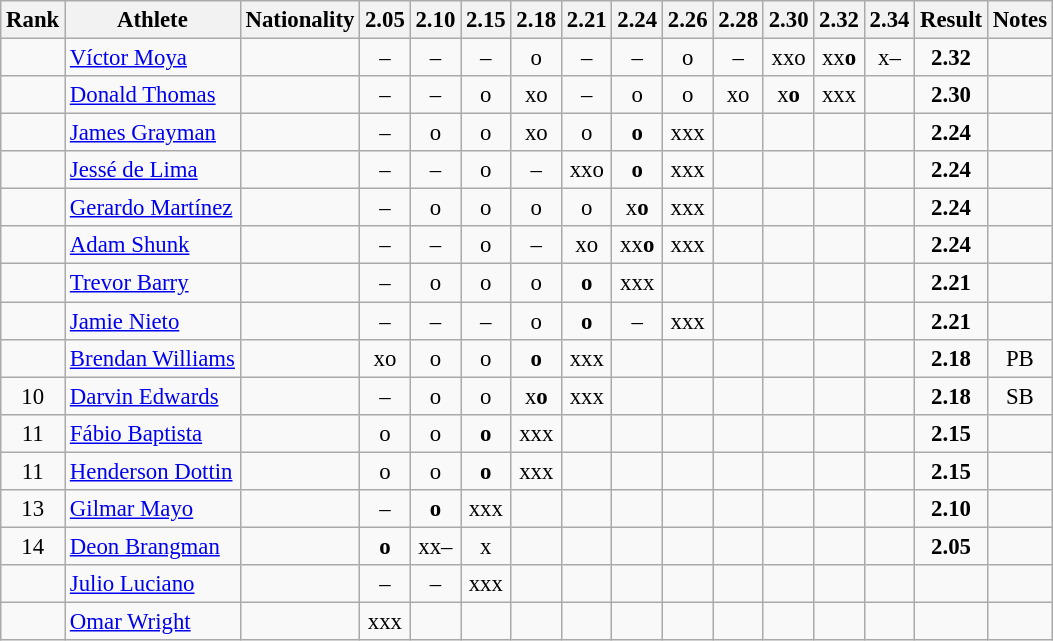<table class="wikitable sortable" style="text-align:center; font-size:95%">
<tr>
<th>Rank</th>
<th>Athlete</th>
<th>Nationality</th>
<th>2.05</th>
<th>2.10</th>
<th>2.15</th>
<th>2.18</th>
<th>2.21</th>
<th>2.24</th>
<th>2.26</th>
<th>2.28</th>
<th>2.30</th>
<th>2.32</th>
<th>2.34</th>
<th>Result</th>
<th>Notes</th>
</tr>
<tr>
<td></td>
<td align="left"><a href='#'>Víctor Moya</a></td>
<td align=left></td>
<td>–</td>
<td>–</td>
<td>–</td>
<td>o</td>
<td>–</td>
<td>–</td>
<td>o</td>
<td>–</td>
<td>xxo</td>
<td>xx<strong>o</strong></td>
<td>x–</td>
<td><strong>2.32</strong></td>
<td></td>
</tr>
<tr>
<td></td>
<td align="left"><a href='#'>Donald Thomas</a></td>
<td align=left></td>
<td>–</td>
<td>–</td>
<td>o</td>
<td>xo</td>
<td>–</td>
<td>o</td>
<td>o</td>
<td>xo</td>
<td>x<strong>o</strong></td>
<td>xxx</td>
<td></td>
<td><strong>2.30</strong></td>
<td></td>
</tr>
<tr>
<td></td>
<td align="left"><a href='#'>James Grayman</a></td>
<td align=left></td>
<td>–</td>
<td>o</td>
<td>o</td>
<td>xo</td>
<td>o</td>
<td><strong>o</strong></td>
<td>xxx</td>
<td></td>
<td></td>
<td></td>
<td></td>
<td><strong>2.24</strong></td>
<td></td>
</tr>
<tr>
<td></td>
<td align="left"><a href='#'>Jessé de Lima</a></td>
<td align=left></td>
<td>–</td>
<td>–</td>
<td>o</td>
<td>–</td>
<td>xxo</td>
<td><strong>o</strong></td>
<td>xxx</td>
<td></td>
<td></td>
<td></td>
<td></td>
<td><strong>2.24</strong></td>
<td></td>
</tr>
<tr>
<td></td>
<td align="left"><a href='#'>Gerardo Martínez</a></td>
<td align=left></td>
<td>–</td>
<td>o</td>
<td>o</td>
<td>o</td>
<td>o</td>
<td>x<strong>o</strong></td>
<td>xxx</td>
<td></td>
<td></td>
<td></td>
<td></td>
<td><strong>2.24</strong></td>
<td></td>
</tr>
<tr>
<td></td>
<td align="left"><a href='#'>Adam Shunk</a></td>
<td align=left></td>
<td>–</td>
<td>–</td>
<td>o</td>
<td>–</td>
<td>xo</td>
<td>xx<strong>o</strong></td>
<td>xxx</td>
<td></td>
<td></td>
<td></td>
<td></td>
<td><strong>2.24</strong></td>
<td></td>
</tr>
<tr>
<td></td>
<td align="left"><a href='#'>Trevor Barry</a></td>
<td align=left></td>
<td>–</td>
<td>o</td>
<td>o</td>
<td>o</td>
<td><strong>o</strong></td>
<td>xxx</td>
<td></td>
<td></td>
<td></td>
<td></td>
<td></td>
<td><strong>2.21</strong></td>
<td></td>
</tr>
<tr>
<td></td>
<td align="left"><a href='#'>Jamie Nieto</a></td>
<td align=left></td>
<td>–</td>
<td>–</td>
<td>–</td>
<td>o</td>
<td><strong>o</strong></td>
<td>–</td>
<td>xxx</td>
<td></td>
<td></td>
<td></td>
<td></td>
<td><strong>2.21</strong></td>
<td></td>
</tr>
<tr>
<td></td>
<td align="left"><a href='#'>Brendan Williams</a></td>
<td align=left></td>
<td>xo</td>
<td>o</td>
<td>o</td>
<td><strong>o</strong></td>
<td>xxx</td>
<td></td>
<td></td>
<td></td>
<td></td>
<td></td>
<td></td>
<td><strong>2.18</strong></td>
<td>PB</td>
</tr>
<tr>
<td>10</td>
<td align="left"><a href='#'>Darvin Edwards</a></td>
<td align=left></td>
<td>–</td>
<td>o</td>
<td>o</td>
<td>x<strong>o</strong></td>
<td>xxx</td>
<td></td>
<td></td>
<td></td>
<td></td>
<td></td>
<td></td>
<td><strong>2.18</strong></td>
<td>SB</td>
</tr>
<tr>
<td>11</td>
<td align="left"><a href='#'>Fábio Baptista</a></td>
<td align=left></td>
<td>o</td>
<td>o</td>
<td><strong>o</strong></td>
<td>xxx</td>
<td></td>
<td></td>
<td></td>
<td></td>
<td></td>
<td></td>
<td></td>
<td><strong>2.15</strong></td>
<td></td>
</tr>
<tr>
<td>11</td>
<td align="left"><a href='#'>Henderson Dottin</a></td>
<td align=left></td>
<td>o</td>
<td>o</td>
<td><strong>o</strong></td>
<td>xxx</td>
<td></td>
<td></td>
<td></td>
<td></td>
<td></td>
<td></td>
<td></td>
<td><strong>2.15</strong></td>
<td></td>
</tr>
<tr>
<td>13</td>
<td align="left"><a href='#'>Gilmar Mayo</a></td>
<td align=left></td>
<td>–</td>
<td><strong>o</strong></td>
<td>xxx</td>
<td></td>
<td></td>
<td></td>
<td></td>
<td></td>
<td></td>
<td></td>
<td></td>
<td><strong>2.10</strong></td>
<td></td>
</tr>
<tr>
<td>14</td>
<td align="left"><a href='#'>Deon Brangman</a></td>
<td align=left></td>
<td><strong>o</strong></td>
<td>xx–</td>
<td>x</td>
<td></td>
<td></td>
<td></td>
<td></td>
<td></td>
<td></td>
<td></td>
<td></td>
<td><strong>2.05</strong></td>
<td></td>
</tr>
<tr>
<td></td>
<td align="left"><a href='#'>Julio Luciano</a></td>
<td align=left></td>
<td>–</td>
<td>–</td>
<td>xxx</td>
<td></td>
<td></td>
<td></td>
<td></td>
<td></td>
<td></td>
<td></td>
<td></td>
<td><strong></strong></td>
<td></td>
</tr>
<tr>
<td></td>
<td align="left"><a href='#'>Omar Wright</a></td>
<td align=left></td>
<td>xxx</td>
<td></td>
<td></td>
<td></td>
<td></td>
<td></td>
<td></td>
<td></td>
<td></td>
<td></td>
<td></td>
<td><strong></strong></td>
<td></td>
</tr>
</table>
